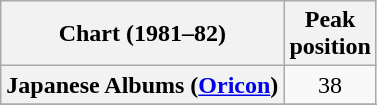<table class="wikitable sortable plainrowheaders" style="text-align:center">
<tr>
<th>Chart (1981–82)</th>
<th>Peak<br>position</th>
</tr>
<tr>
<th scope="row">Japanese Albums (<a href='#'>Oricon</a>)</th>
<td>38</td>
</tr>
<tr>
</tr>
<tr>
</tr>
<tr>
</tr>
</table>
